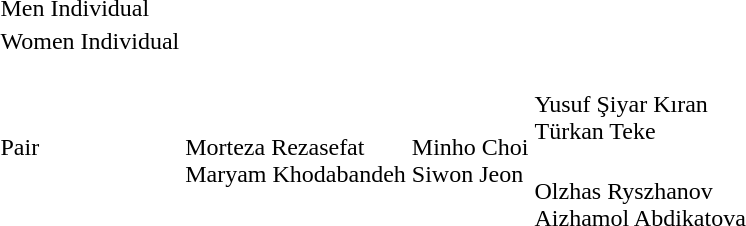<table>
<tr>
<td rowspan=2>Men Individual</td>
<td rowspan=2></td>
<td rowspan=2></td>
<td></td>
</tr>
<tr>
<td></td>
</tr>
<tr>
<td rowspan=2>Women Individual</td>
<td rowspan=2></td>
<td rowspan=2></td>
<td></td>
</tr>
<tr>
<td></td>
</tr>
<tr>
</tr>
<tr>
<td rowspan=2>Pair</td>
<td rowspan=2><br>Morteza Rezasefat<br>Maryam Khodabandeh</td>
<td rowspan=2><br>Minho Choi<br>Siwon Jeon</td>
<td><br>Yusuf Şiyar Kıran<br>Türkan Teke</td>
</tr>
<tr>
<td><br>Olzhas Ryszhanov<br>Aizhamol Abdikatova</td>
</tr>
</table>
